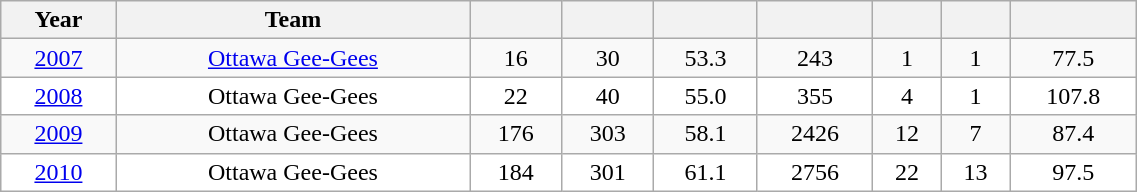<table class="wikitable" style="text-align:center; width:60%;">
<tr>
<th>Year</th>
<th>Team</th>
<th></th>
<th></th>
<th></th>
<th></th>
<th></th>
<th></th>
<th></th>
</tr>
<tr>
<td><a href='#'>2007</a></td>
<td><a href='#'>Ottawa Gee-Gees</a></td>
<td>16</td>
<td>30</td>
<td>53.3</td>
<td>243</td>
<td>1</td>
<td>1</td>
<td>77.5</td>
</tr>
<tr style="background:white;">
<td><a href='#'>2008</a></td>
<td>Ottawa Gee-Gees</td>
<td>22</td>
<td>40</td>
<td>55.0</td>
<td>355</td>
<td>4</td>
<td>1</td>
<td>107.8</td>
</tr>
<tr>
<td><a href='#'>2009</a></td>
<td>Ottawa Gee-Gees</td>
<td>176</td>
<td>303</td>
<td>58.1</td>
<td>2426</td>
<td>12</td>
<td>7</td>
<td>87.4</td>
</tr>
<tr style="background:white;">
<td><a href='#'>2010</a></td>
<td>Ottawa Gee-Gees</td>
<td>184</td>
<td>301</td>
<td>61.1</td>
<td>2756</td>
<td>22</td>
<td>13</td>
<td>97.5</td>
</tr>
</table>
